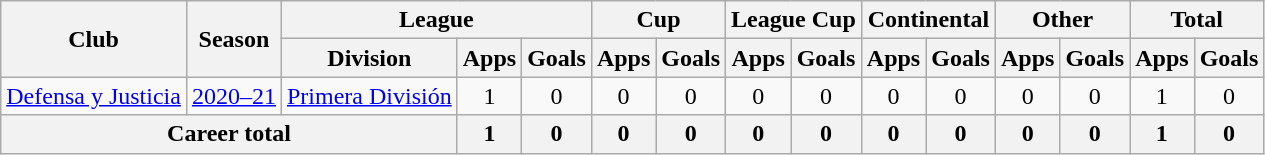<table class="wikitable" style="text-align:center">
<tr>
<th rowspan="2">Club</th>
<th rowspan="2">Season</th>
<th colspan="3">League</th>
<th colspan="2">Cup</th>
<th colspan="2">League Cup</th>
<th colspan="2">Continental</th>
<th colspan="2">Other</th>
<th colspan="2">Total</th>
</tr>
<tr>
<th>Division</th>
<th>Apps</th>
<th>Goals</th>
<th>Apps</th>
<th>Goals</th>
<th>Apps</th>
<th>Goals</th>
<th>Apps</th>
<th>Goals</th>
<th>Apps</th>
<th>Goals</th>
<th>Apps</th>
<th>Goals</th>
</tr>
<tr>
<td rowspan="1"><a href='#'>Defensa y Justicia</a></td>
<td><a href='#'>2020–21</a></td>
<td rowspan="1"><a href='#'>Primera División</a></td>
<td>1</td>
<td>0</td>
<td>0</td>
<td>0</td>
<td>0</td>
<td>0</td>
<td>0</td>
<td>0</td>
<td>0</td>
<td>0</td>
<td>1</td>
<td>0</td>
</tr>
<tr>
<th colspan="3">Career total</th>
<th>1</th>
<th>0</th>
<th>0</th>
<th>0</th>
<th>0</th>
<th>0</th>
<th>0</th>
<th>0</th>
<th>0</th>
<th>0</th>
<th>1</th>
<th>0</th>
</tr>
</table>
